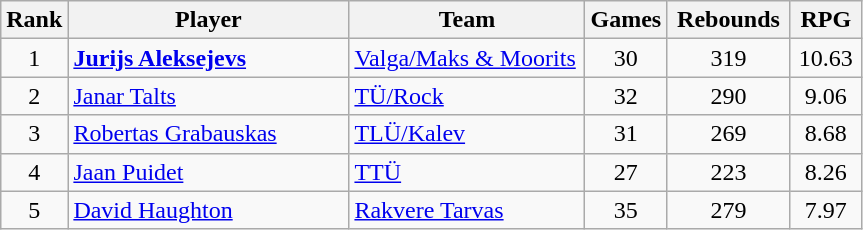<table class="wikitable sortable" style="text-align: center">
<tr>
<th>Rank</th>
<th width=180>Player</th>
<th width=150>Team</th>
<th>Games</th>
<th width=75>Rebounds</th>
<th width=40>RPG</th>
</tr>
<tr>
<td>1</td>
<td align="left"> <strong><a href='#'>Jurijs Aleksejevs</a></strong></td>
<td align="left"><a href='#'>Valga/Maks & Moorits</a></td>
<td>30</td>
<td>319</td>
<td>10.63</td>
</tr>
<tr>
<td>2</td>
<td align="left"> <a href='#'>Janar Talts</a></td>
<td align="left"><a href='#'>TÜ/Rock</a></td>
<td>32</td>
<td>290</td>
<td>9.06</td>
</tr>
<tr>
<td>3</td>
<td align="left"> <a href='#'>Robertas Grabauskas</a></td>
<td align="left"><a href='#'>TLÜ/Kalev</a></td>
<td>31</td>
<td>269</td>
<td>8.68</td>
</tr>
<tr>
<td>4</td>
<td align="left"> <a href='#'>Jaan Puidet</a></td>
<td align="left"><a href='#'>TTÜ</a></td>
<td>27</td>
<td>223</td>
<td>8.26</td>
</tr>
<tr>
<td>5</td>
<td align="left"> <a href='#'>David Haughton</a></td>
<td align="left"><a href='#'>Rakvere Tarvas</a></td>
<td>35</td>
<td>279</td>
<td>7.97</td>
</tr>
</table>
